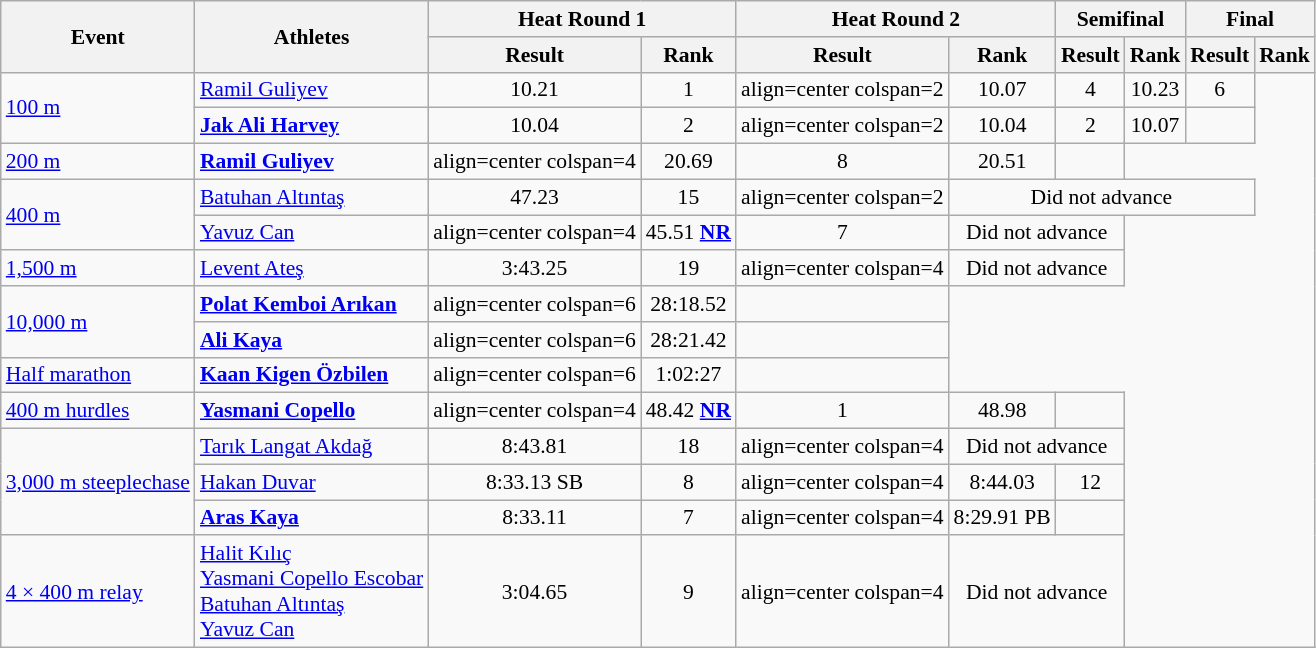<table class="wikitable" border="1" style="font-size:90%">
<tr>
<th rowspan="2">Event</th>
<th rowspan="2">Athletes</th>
<th colspan="2">Heat Round 1</th>
<th colspan="2">Heat Round 2</th>
<th colspan="2">Semifinal</th>
<th colspan="2">Final</th>
</tr>
<tr>
<th>Result</th>
<th>Rank</th>
<th>Result</th>
<th>Rank</th>
<th>Result</th>
<th>Rank</th>
<th>Result</th>
<th>Rank</th>
</tr>
<tr>
<td rowspan=2><a href='#'>100 m</a></td>
<td><a href='#'>Ramil Guliyev</a></td>
<td align=center>10.21</td>
<td align=center>1</td>
<td>align=center colspan=2 </td>
<td align=center>10.07</td>
<td align=center>4</td>
<td align=center>10.23</td>
<td align=center>6</td>
</tr>
<tr>
<td><strong><a href='#'>Jak Ali Harvey</a></strong></td>
<td align=center>10.04</td>
<td align=center>2</td>
<td>align=center colspan=2 </td>
<td align=center>10.04</td>
<td align=center>2</td>
<td align=center>10.07</td>
<td align=center bgcolor=></td>
</tr>
<tr>
<td rowspan=1><a href='#'>200 m</a></td>
<td><strong><a href='#'>Ramil Guliyev</a></strong></td>
<td>align=center colspan=4 </td>
<td align=center>20.69</td>
<td align=center>8</td>
<td align=center>20.51</td>
<td align=center bgcolor=></td>
</tr>
<tr>
<td rowspan=2><a href='#'>400 m</a></td>
<td><a href='#'>Batuhan Altıntaş</a></td>
<td align=center>47.23</td>
<td align=center>15</td>
<td>align=center colspan=2 </td>
<td align=center colspan=4>Did not advance</td>
</tr>
<tr>
<td><a href='#'>Yavuz Can</a></td>
<td>align=center colspan=4 </td>
<td align=center>45.51 <strong><a href='#'>NR</a></strong></td>
<td align=center>7</td>
<td align=center colspan=2>Did not advance</td>
</tr>
<tr>
<td rowspan=1><a href='#'>1,500 m</a></td>
<td><a href='#'>Levent Ateş</a></td>
<td align=center>3:43.25</td>
<td align=center>19</td>
<td>align=center colspan=4 </td>
<td align=center colspan=2>Did not advance</td>
</tr>
<tr>
<td rowspan=2><a href='#'>10,000 m</a></td>
<td><strong><a href='#'>Polat Kemboi Arıkan</a></strong></td>
<td>align=center colspan=6 </td>
<td align=center>28:18.52</td>
<td align=center bgcolor=></td>
</tr>
<tr>
<td><strong><a href='#'>Ali Kaya</a></strong></td>
<td>align=center colspan=6 </td>
<td align=center>28:21.42</td>
<td align=center bgcolor=></td>
</tr>
<tr>
<td rowspan=1><a href='#'>Half marathon</a></td>
<td><strong><a href='#'>Kaan Kigen Özbilen</a></strong></td>
<td>align=center colspan=6 </td>
<td align=center>1:02:27</td>
<td align=center bgcolor=></td>
</tr>
<tr>
<td rowspan=1><a href='#'>400 m hurdles</a></td>
<td><strong><a href='#'>Yasmani Copello</a></strong></td>
<td>align=center colspan=4 </td>
<td align=center>48.42 <strong><a href='#'>NR</a></strong></td>
<td align=center>1</td>
<td align=center>48.98</td>
<td align=center bgcolor=></td>
</tr>
<tr>
<td rowspan=3><a href='#'>3,000 m steeplechase</a></td>
<td><a href='#'>Tarık Langat Akdağ</a></td>
<td align=center>8:43.81</td>
<td align=center>18</td>
<td>align=center colspan=4 </td>
<td align=center colspan=2>Did not advance</td>
</tr>
<tr>
<td><a href='#'>Hakan Duvar</a></td>
<td align=center>8:33.13 SB</td>
<td align=center>8</td>
<td>align=center colspan=4 </td>
<td align=center>8:44.03</td>
<td align=center>12</td>
</tr>
<tr>
<td><strong><a href='#'>Aras Kaya</a></strong></td>
<td align=center>8:33.11</td>
<td align=center>7</td>
<td>align=center colspan=4 </td>
<td align=center>8:29.91 PB</td>
<td align=center bgcolor=></td>
</tr>
<tr>
<td rowspan=1><a href='#'>4 × 400 m relay</a></td>
<td><a href='#'>Halit Kılıç</a><br><a href='#'>Yasmani Copello Escobar</a><br><a href='#'>Batuhan Altıntaş</a><br><a href='#'>Yavuz Can</a></td>
<td align=center>3:04.65</td>
<td align=center>9</td>
<td>align=center colspan=4 </td>
<td align=center colspan=2>Did not advance</td>
</tr>
</table>
